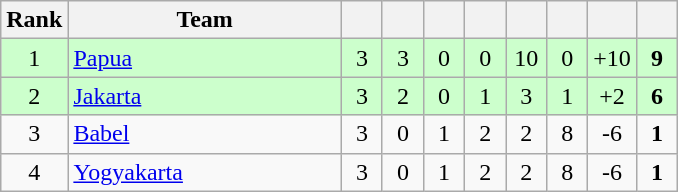<table class="wikitable" style="text-align:center">
<tr>
<th width="30">Rank</th>
<th width="175">Team</th>
<th width="20"></th>
<th width="20"></th>
<th width="20"></th>
<th width="20"></th>
<th width="20"></th>
<th width="20"></th>
<th width="20"></th>
<th width="20"></th>
</tr>
<tr bgcolor="#ccffcc">
<td>1</td>
<td align=left><a href='#'>Papua</a></td>
<td>3</td>
<td>3</td>
<td>0</td>
<td>0</td>
<td>10</td>
<td>0</td>
<td>+10</td>
<td><strong>9</strong></td>
</tr>
<tr bgcolor="#ccffcc">
<td>2</td>
<td align=left><a href='#'>Jakarta</a></td>
<td>3</td>
<td>2</td>
<td>0</td>
<td>1</td>
<td>3</td>
<td>1</td>
<td>+2</td>
<td><strong>6</strong></td>
</tr>
<tr>
<td>3</td>
<td align=left><a href='#'>Babel</a></td>
<td>3</td>
<td>0</td>
<td>1</td>
<td>2</td>
<td>2</td>
<td>8</td>
<td>-6</td>
<td><strong>1</strong></td>
</tr>
<tr>
<td>4</td>
<td align=left><a href='#'>Yogyakarta</a></td>
<td>3</td>
<td>0</td>
<td>1</td>
<td>2</td>
<td>2</td>
<td>8</td>
<td>-6</td>
<td><strong>1</strong></td>
</tr>
</table>
